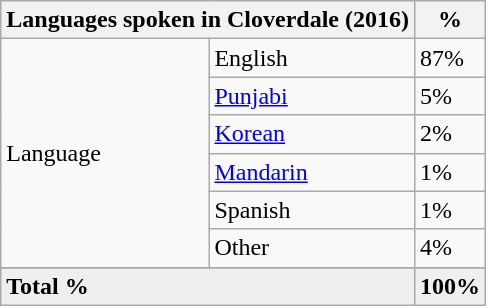<table class="wikitable">
<tr>
<th colspan=2>Languages spoken in Cloverdale (2016)<br></th>
<th>%</th>
</tr>
<tr>
<td rowspan=6>Language</td>
<td>English</td>
<td>87%</td>
</tr>
<tr>
<td><a href='#'>Punjabi</a></td>
<td>5%</td>
</tr>
<tr>
<td><a href='#'>Korean</a></td>
<td>2%</td>
</tr>
<tr>
<td><a href='#'>Mandarin</a></td>
<td>1%</td>
</tr>
<tr>
<td>Spanish</td>
<td>1%</td>
</tr>
<tr>
<td>Other</td>
<td>4%</td>
</tr>
<tr>
</tr>
<tr style="background:#efefef; font-weight:bold">
<td colspan=2>Total %</td>
<td>100%</td>
</tr>
</table>
